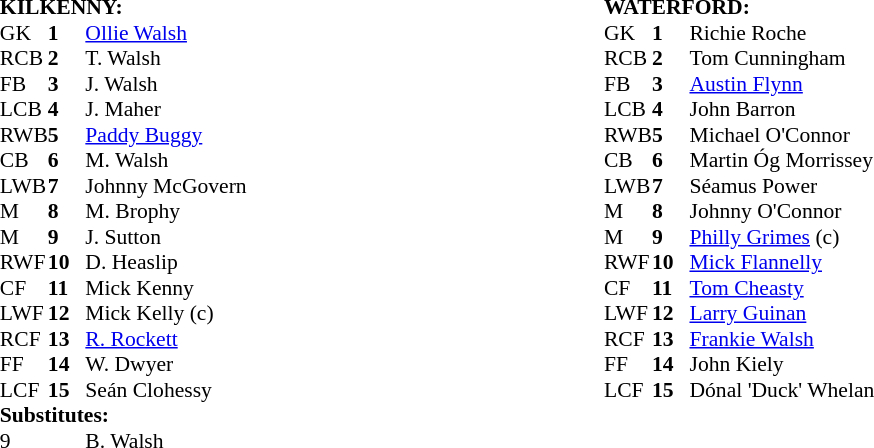<table width="100%">
<tr>
<td valign="top" width="50%"><br><table style="font-size: 90%" cellspacing="0" cellpadding="0" align=center>
<tr>
<td colspan="4"><strong>KILKENNY:</strong></td>
</tr>
<tr>
<th width="25"></th>
<th width="25"></th>
</tr>
<tr>
<td>GK</td>
<td><strong>1</strong></td>
<td><a href='#'>Ollie Walsh</a></td>
</tr>
<tr>
<td>RCB</td>
<td><strong>2</strong></td>
<td>T. Walsh</td>
</tr>
<tr>
<td>FB</td>
<td><strong>3</strong></td>
<td>J. Walsh</td>
</tr>
<tr>
<td>LCB</td>
<td><strong>4</strong></td>
<td>J. Maher</td>
</tr>
<tr>
<td>RWB</td>
<td><strong>5</strong></td>
<td><a href='#'>Paddy Buggy</a></td>
</tr>
<tr>
<td>CB</td>
<td><strong>6</strong></td>
<td>M. Walsh</td>
</tr>
<tr>
<td>LWB</td>
<td><strong>7</strong></td>
<td>Johnny McGovern</td>
</tr>
<tr>
<td>M</td>
<td><strong>8</strong></td>
<td>M. Brophy</td>
</tr>
<tr>
<td>M</td>
<td><strong>9</strong></td>
<td>J. Sutton</td>
</tr>
<tr>
<td>RWF</td>
<td><strong>10</strong></td>
<td>D. Heaslip</td>
</tr>
<tr>
<td>CF</td>
<td><strong>11</strong></td>
<td>Mick Kenny</td>
</tr>
<tr>
<td>LWF</td>
<td><strong>12</strong></td>
<td>Mick Kelly (c)</td>
</tr>
<tr>
<td>RCF</td>
<td><strong>13</strong></td>
<td><a href='#'>R. Rockett</a></td>
</tr>
<tr>
<td>FF</td>
<td><strong>14</strong></td>
<td>W. Dwyer</td>
</tr>
<tr>
<td>LCF</td>
<td><strong>15</strong></td>
<td>Seán Clohessy</td>
</tr>
<tr>
<td colspan=4><strong>Substitutes:</strong></td>
</tr>
<tr>
<td>9</td>
<td></td>
<td>B. Walsh</td>
</tr>
</table>
</td>
<td valign="top"></td>
<td valign="top" width="50%"><br><table style="font-size: 90%" cellspacing="0" cellpadding="0">
<tr>
<td colspan="4"><strong>WATERFORD:</strong></td>
</tr>
<tr>
<th width="25"></th>
<th width="25"></th>
</tr>
<tr>
<td>GK</td>
<td><strong>1</strong></td>
<td>Richie Roche</td>
</tr>
<tr>
<td>RCB</td>
<td><strong>2</strong></td>
<td>Tom Cunningham</td>
</tr>
<tr>
<td>FB</td>
<td><strong>3</strong></td>
<td><a href='#'>Austin Flynn</a></td>
</tr>
<tr>
<td>LCB</td>
<td><strong>4</strong></td>
<td>John Barron</td>
</tr>
<tr>
<td>RWB</td>
<td><strong>5</strong></td>
<td>Michael O'Connor</td>
</tr>
<tr>
<td>CB</td>
<td><strong>6</strong></td>
<td>Martin Óg Morrissey</td>
</tr>
<tr>
<td>LWB</td>
<td><strong>7</strong></td>
<td>Séamus Power</td>
</tr>
<tr>
<td>M</td>
<td><strong>8</strong></td>
<td>Johnny O'Connor</td>
</tr>
<tr>
<td>M</td>
<td><strong>9</strong></td>
<td><a href='#'>Philly Grimes</a> (c)</td>
</tr>
<tr>
<td>RWF</td>
<td><strong>10</strong></td>
<td><a href='#'>Mick Flannelly</a></td>
</tr>
<tr>
<td>CF</td>
<td><strong>11</strong></td>
<td><a href='#'>Tom Cheasty</a></td>
</tr>
<tr>
<td>LWF</td>
<td><strong>12</strong></td>
<td><a href='#'>Larry Guinan</a></td>
</tr>
<tr>
<td>RCF</td>
<td><strong>13</strong></td>
<td><a href='#'>Frankie Walsh</a></td>
</tr>
<tr>
<td>FF</td>
<td><strong>14</strong></td>
<td>John Kiely</td>
</tr>
<tr>
<td>LCF</td>
<td><strong>15</strong></td>
<td>Dónal 'Duck' Whelan</td>
</tr>
</table>
</td>
</tr>
</table>
